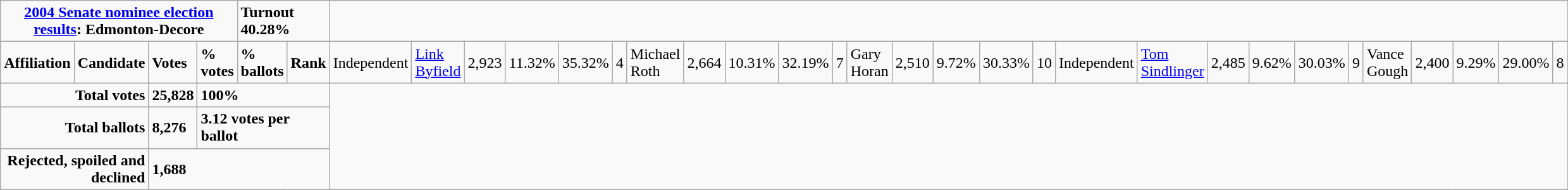<table class="wikitable">
<tr>
<td colspan="5" align=center><strong><a href='#'>2004 Senate nominee election results</a>: Edmonton-Decore</strong></td>
<td colspan="2"><strong>Turnout 40.28%</strong></td>
</tr>
<tr>
<td colspan="2"><strong>Affiliation</strong></td>
<td><strong>Candidate</strong></td>
<td><strong>Votes</strong></td>
<td><strong>% votes</strong></td>
<td><strong>% ballots</strong></td>
<td><strong>Rank</strong><br>
</td>
<td>Independent</td>
<td><a href='#'>Link Byfield</a></td>
<td>2,923</td>
<td>11.32%</td>
<td>35.32%</td>
<td>4<br>
</td>
<td>Michael Roth</td>
<td>2,664</td>
<td>10.31%</td>
<td>32.19%</td>
<td>7<br></td>
<td>Gary Horan</td>
<td>2,510</td>
<td>9.72%</td>
<td>30.33%</td>
<td>10<br>
</td>
<td>Independent</td>
<td><a href='#'>Tom Sindlinger</a></td>
<td>2,485</td>
<td>9.62%</td>
<td>30.03%</td>
<td>9<br></td>
<td>Vance Gough</td>
<td>2,400</td>
<td>9.29%</td>
<td>29.00%</td>
<td>8<br>
</td>
</tr>
<tr>
<td colspan="3" align="right"><strong>Total votes</strong></td>
<td><strong>25,828</strong></td>
<td colspan="3"><strong>100%</strong></td>
</tr>
<tr>
<td colspan="3" align="right"><strong>Total ballots</strong></td>
<td><strong>8,276</strong></td>
<td colspan="3"><strong>3.12 votes per ballot</strong></td>
</tr>
<tr>
<td colspan="3" align="right"><strong>Rejected, spoiled and declined</strong></td>
<td colspan="4"><strong>1,688</strong></td>
</tr>
</table>
